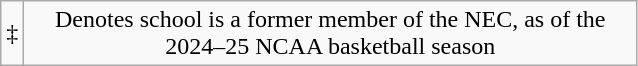<table class="wikitable" style="text-align:center;width:425px;">
<tr>
<td>‡</td>
<td>Denotes school is a former member of the NEC, as of the 2024–25 NCAA basketball season</td>
</tr>
</table>
